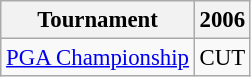<table class="wikitable" style="font-size:95%;">
<tr>
<th>Tournament</th>
<th>2006</th>
</tr>
<tr>
<td><a href='#'>PGA Championship</a></td>
<td align="center">CUT</td>
</tr>
</table>
